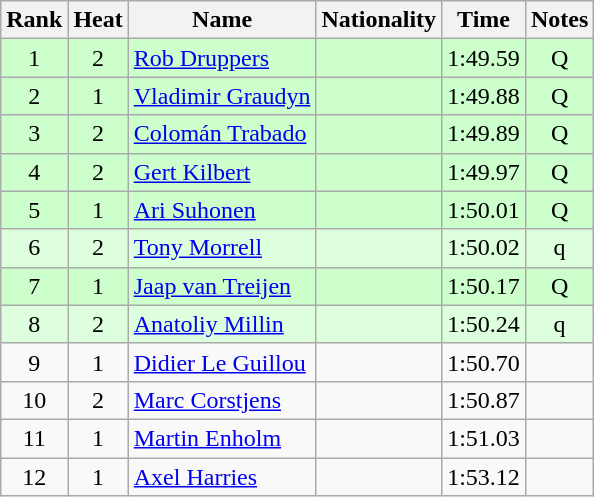<table class="wikitable sortable" style="text-align:center">
<tr>
<th>Rank</th>
<th>Heat</th>
<th>Name</th>
<th>Nationality</th>
<th>Time</th>
<th>Notes</th>
</tr>
<tr bgcolor=ccffcc>
<td>1</td>
<td>2</td>
<td align="left"><a href='#'>Rob Druppers</a></td>
<td align=left></td>
<td>1:49.59</td>
<td>Q</td>
</tr>
<tr bgcolor=ccffcc>
<td>2</td>
<td>1</td>
<td align="left"><a href='#'>Vladimir Graudyn</a></td>
<td align=left></td>
<td>1:49.88</td>
<td>Q</td>
</tr>
<tr bgcolor=ccffcc>
<td>3</td>
<td>2</td>
<td align="left"><a href='#'>Colomán Trabado</a></td>
<td align=left></td>
<td>1:49.89</td>
<td>Q</td>
</tr>
<tr bgcolor=ccffcc>
<td>4</td>
<td>2</td>
<td align="left"><a href='#'>Gert Kilbert</a></td>
<td align=left></td>
<td>1:49.97</td>
<td>Q</td>
</tr>
<tr bgcolor=ccffcc>
<td>5</td>
<td>1</td>
<td align="left"><a href='#'>Ari Suhonen</a></td>
<td align=left></td>
<td>1:50.01</td>
<td>Q</td>
</tr>
<tr bgcolor=ddffdd>
<td>6</td>
<td>2</td>
<td align="left"><a href='#'>Tony Morrell</a></td>
<td align=left></td>
<td>1:50.02</td>
<td>q</td>
</tr>
<tr bgcolor=ccffcc>
<td>7</td>
<td>1</td>
<td align="left"><a href='#'>Jaap van Treijen</a></td>
<td align=left></td>
<td>1:50.17</td>
<td>Q</td>
</tr>
<tr bgcolor=ddffdd>
<td>8</td>
<td>2</td>
<td align="left"><a href='#'>Anatoliy Millin</a></td>
<td align=left></td>
<td>1:50.24</td>
<td>q</td>
</tr>
<tr>
<td>9</td>
<td>1</td>
<td align="left"><a href='#'>Didier Le Guillou</a></td>
<td align=left></td>
<td>1:50.70</td>
<td></td>
</tr>
<tr>
<td>10</td>
<td>2</td>
<td align="left"><a href='#'>Marc Corstjens</a></td>
<td align=left></td>
<td>1:50.87</td>
<td></td>
</tr>
<tr>
<td>11</td>
<td>1</td>
<td align="left"><a href='#'>Martin Enholm</a></td>
<td align=left></td>
<td>1:51.03</td>
<td></td>
</tr>
<tr>
<td>12</td>
<td>1</td>
<td align="left"><a href='#'>Axel Harries</a></td>
<td align=left></td>
<td>1:53.12</td>
<td></td>
</tr>
</table>
